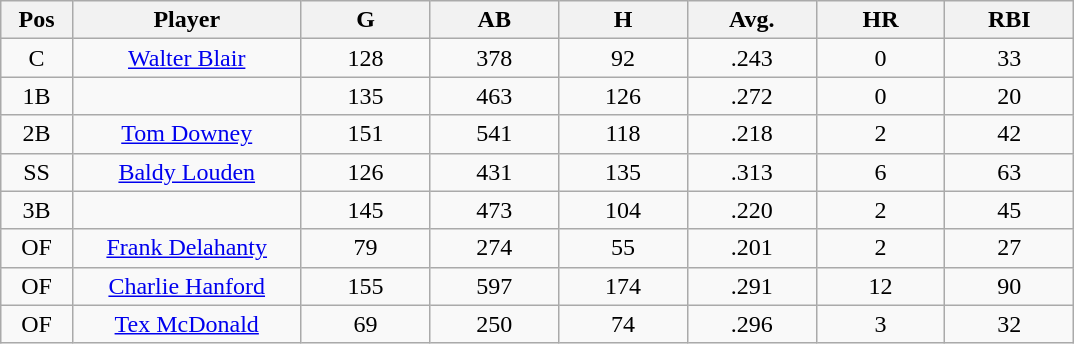<table class="wikitable sortable">
<tr>
<th bgcolor="#DDDDFF" width="5%">Pos</th>
<th bgcolor="#DDDDFF" width="16%">Player</th>
<th bgcolor="#DDDDFF" width="9%">G</th>
<th bgcolor="#DDDDFF" width="9%">AB</th>
<th bgcolor="#DDDDFF" width="9%">H</th>
<th bgcolor="#DDDDFF" width="9%">Avg.</th>
<th bgcolor="#DDDDFF" width="9%">HR</th>
<th bgcolor="#DDDDFF" width="9%">RBI</th>
</tr>
<tr align="center">
<td>C</td>
<td><a href='#'>Walter Blair</a></td>
<td>128</td>
<td>378</td>
<td>92</td>
<td>.243</td>
<td>0</td>
<td>33</td>
</tr>
<tr align="center">
<td>1B</td>
<td></td>
<td>135</td>
<td>463</td>
<td>126</td>
<td>.272</td>
<td>0</td>
<td>20</td>
</tr>
<tr align="center">
<td>2B</td>
<td><a href='#'>Tom Downey</a></td>
<td>151</td>
<td>541</td>
<td>118</td>
<td>.218</td>
<td>2</td>
<td>42</td>
</tr>
<tr align="center">
<td>SS</td>
<td><a href='#'>Baldy Louden</a></td>
<td>126</td>
<td>431</td>
<td>135</td>
<td>.313</td>
<td>6</td>
<td>63</td>
</tr>
<tr align="center">
<td>3B</td>
<td></td>
<td>145</td>
<td>473</td>
<td>104</td>
<td>.220</td>
<td>2</td>
<td>45</td>
</tr>
<tr align="center">
<td>OF</td>
<td><a href='#'>Frank Delahanty</a></td>
<td>79</td>
<td>274</td>
<td>55</td>
<td>.201</td>
<td>2</td>
<td>27</td>
</tr>
<tr align="center">
<td>OF</td>
<td><a href='#'>Charlie Hanford</a></td>
<td>155</td>
<td>597</td>
<td>174</td>
<td>.291</td>
<td>12</td>
<td>90</td>
</tr>
<tr align="center">
<td>OF</td>
<td><a href='#'>Tex McDonald</a></td>
<td>69</td>
<td>250</td>
<td>74</td>
<td>.296</td>
<td>3</td>
<td>32</td>
</tr>
</table>
